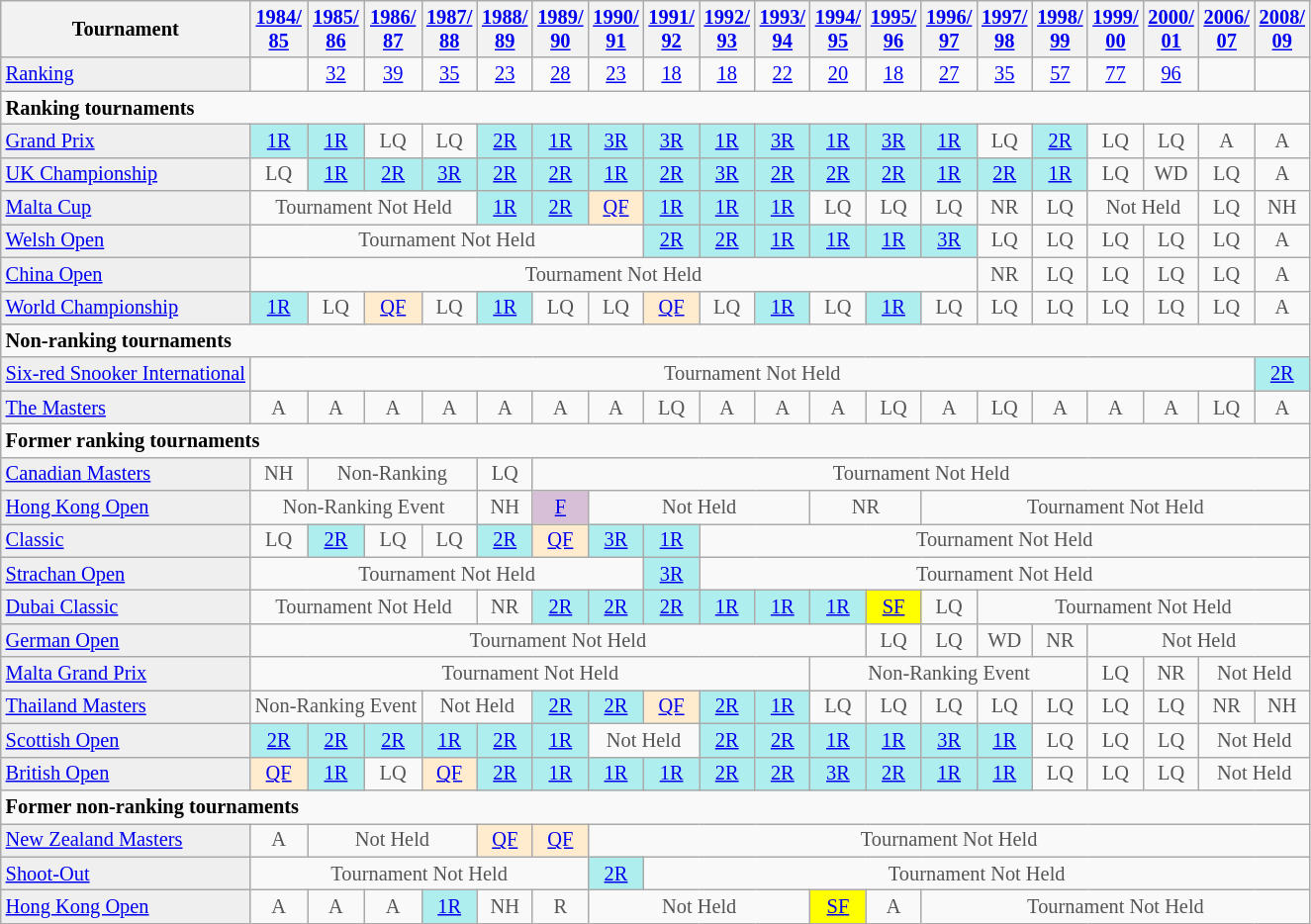<table class="wikitable" style="font-size:85%">
<tr>
<th>Tournament</th>
<th><a href='#'>1984/<br>85</a></th>
<th><a href='#'>1985/<br>86</a></th>
<th><a href='#'>1986/<br>87</a></th>
<th><a href='#'>1987/<br>88</a></th>
<th><a href='#'>1988/<br>89</a></th>
<th><a href='#'>1989/<br>90</a></th>
<th><a href='#'>1990/<br>91</a></th>
<th><a href='#'>1991/<br>92</a></th>
<th><a href='#'>1992/<br>93</a></th>
<th><a href='#'>1993/<br>94</a></th>
<th><a href='#'>1994/<br>95</a></th>
<th><a href='#'>1995/<br>96</a></th>
<th><a href='#'>1996/<br>97</a></th>
<th><a href='#'>1997/<br>98</a></th>
<th><a href='#'>1998/<br>99</a></th>
<th><a href='#'>1999/<br>00</a></th>
<th><a href='#'>2000/<br>01</a></th>
<th><a href='#'>2006/<br>07</a></th>
<th><a href='#'>2008/<br>09</a></th>
</tr>
<tr>
<td style="background:#EFEFEF;"><a href='#'>Ranking</a></td>
<td align="center"></td>
<td align="center"><a href='#'>32</a></td>
<td align="center"><a href='#'>39</a></td>
<td align="center"><a href='#'>35</a></td>
<td align="center"><a href='#'>23</a></td>
<td align="center"><a href='#'>28</a></td>
<td align="center"><a href='#'>23</a></td>
<td align="center"><a href='#'>18</a></td>
<td align="center"><a href='#'>18</a></td>
<td align="center"><a href='#'>22</a></td>
<td align="center"><a href='#'>20</a></td>
<td align="center"><a href='#'>18</a></td>
<td align="center"><a href='#'>27</a></td>
<td align="center"><a href='#'>35</a></td>
<td align="center"><a href='#'>57</a></td>
<td align="center"><a href='#'>77</a></td>
<td align="center"><a href='#'>96</a></td>
<td align="center"></td>
<td align="center"></td>
</tr>
<tr>
<td colspan="50"><strong>Ranking tournaments</strong></td>
</tr>
<tr>
<td style="background:#EFEFEF;"><a href='#'>Grand Prix</a></td>
<td style="text-align:center; background:#afeeee;"><a href='#'>1R</a></td>
<td style="text-align:center; background:#afeeee;"><a href='#'>1R</a></td>
<td style="text-align:center; color:#555555;">LQ</td>
<td style="text-align:center; color:#555555;">LQ</td>
<td style="text-align:center; background:#afeeee;"><a href='#'>2R</a></td>
<td style="text-align:center; background:#afeeee;"><a href='#'>1R</a></td>
<td style="text-align:center; background:#afeeee;"><a href='#'>3R</a></td>
<td style="text-align:center; background:#afeeee;"><a href='#'>3R</a></td>
<td style="text-align:center; background:#afeeee;"><a href='#'>1R</a></td>
<td style="text-align:center; background:#afeeee;"><a href='#'>3R</a></td>
<td style="text-align:center; background:#afeeee;"><a href='#'>1R</a></td>
<td style="text-align:center; background:#afeeee;"><a href='#'>3R</a></td>
<td style="text-align:center; background:#afeeee;"><a href='#'>1R</a></td>
<td style="text-align:center; color:#555555;">LQ</td>
<td style="text-align:center; background:#afeeee;"><a href='#'>2R</a></td>
<td style="text-align:center; color:#555555;">LQ</td>
<td style="text-align:center; color:#555555;">LQ</td>
<td style="text-align:center; color:#555555;">A</td>
<td style="text-align:center; color:#555555;">A</td>
</tr>
<tr>
<td style="background:#EFEFEF;"><a href='#'>UK Championship</a></td>
<td style="text-align:center; color:#555555;">LQ</td>
<td style="text-align:center; background:#afeeee;"><a href='#'>1R</a></td>
<td style="text-align:center; background:#afeeee;"><a href='#'>2R</a></td>
<td style="text-align:center; background:#afeeee;"><a href='#'>3R</a></td>
<td style="text-align:center; background:#afeeee;"><a href='#'>2R</a></td>
<td style="text-align:center; background:#afeeee;"><a href='#'>2R</a></td>
<td style="text-align:center; background:#afeeee;"><a href='#'>1R</a></td>
<td style="text-align:center; background:#afeeee;"><a href='#'>2R</a></td>
<td style="text-align:center; background:#afeeee;"><a href='#'>3R</a></td>
<td style="text-align:center; background:#afeeee;"><a href='#'>2R</a></td>
<td style="text-align:center; background:#afeeee;"><a href='#'>2R</a></td>
<td style="text-align:center; background:#afeeee;"><a href='#'>2R</a></td>
<td style="text-align:center; background:#afeeee;"><a href='#'>1R</a></td>
<td style="text-align:center; background:#afeeee;"><a href='#'>2R</a></td>
<td style="text-align:center; background:#afeeee;"><a href='#'>1R</a></td>
<td style="text-align:center; color:#555555;">LQ</td>
<td style="text-align:center; color:#555555;">WD</td>
<td style="text-align:center; color:#555555;">LQ</td>
<td style="text-align:center; color:#555555;">A</td>
</tr>
<tr>
<td style="background:#EFEFEF;"><a href='#'>Malta Cup</a></td>
<td colspan="4" style="text-align:center; color:#555555;">Tournament Not Held</td>
<td style="text-align:center; background:#afeeee;"><a href='#'>1R</a></td>
<td style="text-align:center; background:#afeeee;"><a href='#'>2R</a></td>
<td style="text-align:center; background:#ffebcd;"><a href='#'>QF</a></td>
<td style="text-align:center; background:#afeeee;"><a href='#'>1R</a></td>
<td style="text-align:center; background:#afeeee;"><a href='#'>1R</a></td>
<td style="text-align:center; background:#afeeee;"><a href='#'>1R</a></td>
<td style="text-align:center; color:#555555;">LQ</td>
<td style="text-align:center; color:#555555;">LQ</td>
<td style="text-align:center; color:#555555;">LQ</td>
<td style="text-align:center; color:#555555;">NR</td>
<td style="text-align:center; color:#555555;">LQ</td>
<td colspan="2" style="text-align:center; color:#555555;">Not Held</td>
<td style="text-align:center; color:#555555;">LQ</td>
<td style="text-align:center; color:#555555;">NH</td>
</tr>
<tr>
<td style="background:#EFEFEF;"><a href='#'>Welsh Open</a></td>
<td colspan="7" style="text-align:center; color:#555555;">Tournament Not Held</td>
<td style="text-align:center; background:#afeeee;"><a href='#'>2R</a></td>
<td style="text-align:center; background:#afeeee;"><a href='#'>2R</a></td>
<td style="text-align:center; background:#afeeee;"><a href='#'>1R</a></td>
<td style="text-align:center; background:#afeeee;"><a href='#'>1R</a></td>
<td style="text-align:center; background:#afeeee;"><a href='#'>1R</a></td>
<td style="text-align:center; background:#afeeee;"><a href='#'>3R</a></td>
<td style="text-align:center; color:#555555;">LQ</td>
<td style="text-align:center; color:#555555;">LQ</td>
<td style="text-align:center; color:#555555;">LQ</td>
<td style="text-align:center; color:#555555;">LQ</td>
<td style="text-align:center; color:#555555;">LQ</td>
<td style="text-align:center; color:#555555;">A</td>
</tr>
<tr>
<td style="background:#EFEFEF;"><a href='#'>China Open</a></td>
<td colspan="13" style="text-align:center; color:#555555;">Tournament Not Held</td>
<td style="text-align:center; color:#555555;">NR</td>
<td style="text-align:center; color:#555555;">LQ</td>
<td style="text-align:center; color:#555555;">LQ</td>
<td style="text-align:center; color:#555555;">LQ</td>
<td style="text-align:center; color:#555555;">LQ</td>
<td style="text-align:center; color:#555555;">A</td>
</tr>
<tr>
<td style="background:#EFEFEF;"><a href='#'>World Championship</a></td>
<td style="text-align:center; background:#afeeee;"><a href='#'>1R</a></td>
<td style="text-align:center; color:#555555;">LQ</td>
<td style="text-align:center; background:#ffebcd;"><a href='#'>QF</a></td>
<td style="text-align:center; color:#555555;">LQ</td>
<td style="text-align:center; background:#afeeee;"><a href='#'>1R</a></td>
<td style="text-align:center; color:#555555;">LQ</td>
<td style="text-align:center; color:#555555;">LQ</td>
<td style="text-align:center; background:#ffebcd;"><a href='#'>QF</a></td>
<td style="text-align:center; color:#555555;">LQ</td>
<td style="text-align:center; background:#afeeee;"><a href='#'>1R</a></td>
<td style="text-align:center; color:#555555;">LQ</td>
<td style="text-align:center; background:#afeeee;"><a href='#'>1R</a></td>
<td style="text-align:center; color:#555555;">LQ</td>
<td style="text-align:center; color:#555555;">LQ</td>
<td style="text-align:center; color:#555555;">LQ</td>
<td style="text-align:center; color:#555555;">LQ</td>
<td style="text-align:center; color:#555555;">LQ</td>
<td style="text-align:center; color:#555555;">LQ</td>
<td style="text-align:center; color:#555555;">A</td>
</tr>
<tr>
<td colspan="50"><strong>Non-ranking tournaments</strong></td>
</tr>
<tr>
<td style="background:#EFEFEF;"><a href='#'>Six-red Snooker International</a></td>
<td colspan=18 style="text-align:center; color:#555555;">Tournament Not Held</td>
<td align="center" style="background:#afeeee;"><a href='#'>2R</a></td>
</tr>
<tr>
<td style="background:#EFEFEF;"><a href='#'>The Masters</a></td>
<td style="text-align:center; color:#555555;">A</td>
<td style="text-align:center; color:#555555;">A</td>
<td style="text-align:center; color:#555555;">A</td>
<td style="text-align:center; color:#555555;">A</td>
<td style="text-align:center; color:#555555;">A</td>
<td style="text-align:center; color:#555555;">A</td>
<td style="text-align:center; color:#555555;">A</td>
<td style="text-align:center; color:#555555;">LQ</td>
<td style="text-align:center; color:#555555;">A</td>
<td style="text-align:center; color:#555555;">A</td>
<td style="text-align:center; color:#555555;">A</td>
<td style="text-align:center; color:#555555;">LQ</td>
<td style="text-align:center; color:#555555;">A</td>
<td style="text-align:center; color:#555555;">LQ</td>
<td style="text-align:center; color:#555555;">A</td>
<td style="text-align:center; color:#555555;">A</td>
<td style="text-align:center; color:#555555;">A</td>
<td style="text-align:center; color:#555555;">LQ</td>
<td style="text-align:center; color:#555555;">A</td>
</tr>
<tr>
<td colspan="50"><strong>Former ranking tournaments</strong></td>
</tr>
<tr>
<td style="background:#EFEFEF;"><a href='#'>Canadian Masters</a></td>
<td align="center" style="color:#555555;">NH</td>
<td colspan="3" style="text-align:center; color:#555555;">Non-Ranking</td>
<td style="text-align:center; color:#555555;">LQ</td>
<td colspan="30" style="text-align:center; color:#555555;">Tournament Not Held</td>
</tr>
<tr>
<td style="background:#EFEFEF;"><a href='#'>Hong Kong Open</a></td>
<td align="center" colspan="4" style="color:#555555;">Non-Ranking Event</td>
<td align="center" style="color:#555555;">NH</td>
<td align="center" style="background:#D8BFD8;"><a href='#'>F</a></td>
<td align="center" colspan="4" style="color:#555555;">Not Held</td>
<td align="center" colspan="2" style="color:#555555;">NR</td>
<td align="center" colspan="30" style="color:#555555;">Tournament Not Held</td>
</tr>
<tr>
<td style="background:#EFEFEF;"><a href='#'>Classic</a></td>
<td align="center" style="color:#555555;">LQ</td>
<td align="center" style="background:#afeeee;"><a href='#'>2R</a></td>
<td align="center" style="color:#555555;">LQ</td>
<td align="center" style="color:#555555;">LQ</td>
<td align="center" style="background:#afeeee;"><a href='#'>2R</a></td>
<td style="text-align:center; background:#ffebcd;"><a href='#'>QF</a></td>
<td align="center" style="background:#afeeee;"><a href='#'>3R</a></td>
<td align="center" style="background:#afeeee;"><a href='#'>1R</a></td>
<td align="center" colspan="50" style="color:#555555;">Tournament Not Held</td>
</tr>
<tr>
<td style="background:#EFEFEF;"><a href='#'>Strachan Open</a></td>
<td align="center" colspan="7" style="color:#555555;">Tournament Not Held</td>
<td align="center" style="background:#afeeee;"><a href='#'>3R</a></td>
<td align="center" colspan="50" style="color:#555555;">Tournament Not Held</td>
</tr>
<tr>
<td style="background:#EFEFEF;"><a href='#'>Dubai Classic</a></td>
<td colspan="4" style="text-align:center; color:#555555;">Tournament Not Held</td>
<td style="text-align:center; color:#555555;">NR</td>
<td align="center" style="background:#afeeee;"><a href='#'>2R</a></td>
<td align="center" style="background:#afeeee;"><a href='#'>2R</a></td>
<td align="center" style="background:#afeeee;"><a href='#'>2R</a></td>
<td align="center" style="background:#afeeee;"><a href='#'>1R</a></td>
<td align="center" style="background:#afeeee;"><a href='#'>1R</a></td>
<td align="center" style="background:#afeeee;"><a href='#'>1R</a></td>
<td align="center" style="background:yellow;"><a href='#'>SF</a></td>
<td style="text-align:center; color:#555555;">LQ</td>
<td colspan="30" style="text-align:center; color:#555555;">Tournament Not Held</td>
</tr>
<tr>
<td style="background:#EFEFEF;"><a href='#'>German Open</a></td>
<td colspan="11" style="text-align:center; color:#555555;">Tournament Not Held</td>
<td style="text-align:center; color:#555555;">LQ</td>
<td style="text-align:center; color:#555555;">LQ</td>
<td style="text-align:center; color:#555555;">WD</td>
<td style="text-align:center; color:#555555;">NR</td>
<td colspan="4" style="text-align:center; color:#555555;">Not Held</td>
</tr>
<tr>
<td style="background:#EFEFEF;"><a href='#'>Malta Grand Prix</a></td>
<td colspan="10" style="text-align:center; color:#555555;">Tournament Not Held</td>
<td colspan="5" style="text-align:center; color:#555555;">Non-Ranking Event</td>
<td style="text-align:center; color:#555555;">LQ</td>
<td style="text-align:center; color:#555555;">NR</td>
<td colspan="2" style="text-align:center; color:#555555;">Not Held</td>
</tr>
<tr>
<td style="background:#EFEFEF;"><a href='#'>Thailand Masters</a></td>
<td align="center" colspan="3" style="color:#555555;">Non-Ranking Event</td>
<td align="center" colspan="2" style="color:#555555;">Not Held</td>
<td align="center" style="background:#afeeee;"><a href='#'>2R</a></td>
<td align="center" style="background:#afeeee;"><a href='#'>2R</a></td>
<td style="text-align:center; background:#ffebcd;"><a href='#'>QF</a></td>
<td align="center" style="background:#afeeee;"><a href='#'>2R</a></td>
<td align="center" style="background:#afeeee;"><a href='#'>1R</a></td>
<td style="text-align:center; color:#555555;">LQ</td>
<td style="text-align:center; color:#555555;">LQ</td>
<td style="text-align:center; color:#555555;">LQ</td>
<td style="text-align:center; color:#555555;">LQ</td>
<td style="text-align:center; color:#555555;">LQ</td>
<td style="text-align:center; color:#555555;">LQ</td>
<td style="text-align:center; color:#555555;">LQ</td>
<td style="text-align:center; color:#555555;">NR</td>
<td style="text-align:center; color:#555555;">NH</td>
</tr>
<tr>
<td style="background:#EFEFEF;"><a href='#'>Scottish Open</a></td>
<td align="center" style="background:#afeeee;"><a href='#'>2R</a></td>
<td align="center" style="background:#afeeee;"><a href='#'>2R</a></td>
<td align="center" style="background:#afeeee;"><a href='#'>2R</a></td>
<td align="center" style="background:#afeeee;"><a href='#'>1R</a></td>
<td align="center" style="background:#afeeee;"><a href='#'>2R</a></td>
<td align="center" style="background:#afeeee;"><a href='#'>1R</a></td>
<td align="center" colspan="2" style="color:#555555;">Not Held</td>
<td align="center" style="background:#afeeee;"><a href='#'>2R</a></td>
<td align="center" style="background:#afeeee;"><a href='#'>2R</a></td>
<td align="center" style="background:#afeeee;"><a href='#'>1R</a></td>
<td align="center" style="background:#afeeee;"><a href='#'>1R</a></td>
<td align="center" style="background:#afeeee;"><a href='#'>3R</a></td>
<td align="center" style="background:#afeeee;"><a href='#'>1R</a></td>
<td style="text-align:center; color:#555555;">LQ</td>
<td style="text-align:center; color:#555555;">LQ</td>
<td style="text-align:center; color:#555555;">LQ</td>
<td colspan="2" style="text-align:center; color:#555555;">Not Held</td>
</tr>
<tr>
<td style="background:#EFEFEF;"><a href='#'>British Open</a></td>
<td align="center" style="background:#ffebcd;"><a href='#'>QF</a></td>
<td align="center" style="background:#afeeee;"><a href='#'>1R</a></td>
<td style="text-align:center; color:#555555;">LQ</td>
<td align="center" style="background:#ffebcd;"><a href='#'>QF</a></td>
<td align="center" style="background:#afeeee;"><a href='#'>2R</a></td>
<td align="center" style="background:#afeeee;"><a href='#'>1R</a></td>
<td align="center" style="background:#afeeee;"><a href='#'>1R</a></td>
<td align="center" style="background:#afeeee;"><a href='#'>1R</a></td>
<td align="center" style="background:#afeeee;"><a href='#'>2R</a></td>
<td align="center" style="background:#afeeee;"><a href='#'>2R</a></td>
<td align="center" style="background:#afeeee;"><a href='#'>3R</a></td>
<td align="center" style="background:#afeeee;"><a href='#'>2R</a></td>
<td align="center" style="background:#afeeee;"><a href='#'>1R</a></td>
<td align="center" style="background:#afeeee;"><a href='#'>1R</a></td>
<td style="text-align:center; color:#555555;">LQ</td>
<td style="text-align:center; color:#555555;">LQ</td>
<td style="text-align:center; color:#555555;">LQ</td>
<td colspan="2" style="text-align:center; color:#555555;">Not Held</td>
</tr>
<tr>
<td colspan="50"><strong>Former non-ranking tournaments</strong></td>
</tr>
<tr>
<td style="background:#EFEFEF;"><a href='#'>New Zealand Masters</a></td>
<td style="text-align:center; color:#555555;">A</td>
<td align="center" colspan="3" style="color:#555555;">Not Held</td>
<td align="center" style="background:#ffebcd;"><a href='#'>QF</a></td>
<td align="center" style="background:#ffebcd;"><a href='#'>QF</a></td>
<td align="center" colspan="30" style="color:#555555;">Tournament Not Held</td>
</tr>
<tr>
<td style="background:#EFEFEF;"><a href='#'>Shoot-Out</a></td>
<td align="center" colspan="6" style="color:#555555;">Tournament Not Held</td>
<td align="center" style="background:#afeeee;"><a href='#'>2R</a></td>
<td align="center" colspan="30" style="color:#555555;">Tournament Not Held</td>
</tr>
<tr>
<td style="background:#EFEFEF;"><a href='#'>Hong Kong Open</a></td>
<td align="center" style="color:#555555;">A</td>
<td align="center" style="color:#555555;">A</td>
<td align="center" style="color:#555555;">A</td>
<td align="center" style="background:#afeeee;"><a href='#'>1R</a></td>
<td align="center" style="color:#555555;">NH</td>
<td align="center" style="color:#555555;">R</td>
<td align="center" colspan="4" style="color:#555555;">Not Held</td>
<td align="center" style="background:yellow;"><a href='#'>SF</a></td>
<td align="center" style="color:#555555;">A</td>
<td align="center" colspan="30" style="color:#555555;">Tournament Not Held</td>
</tr>
</table>
